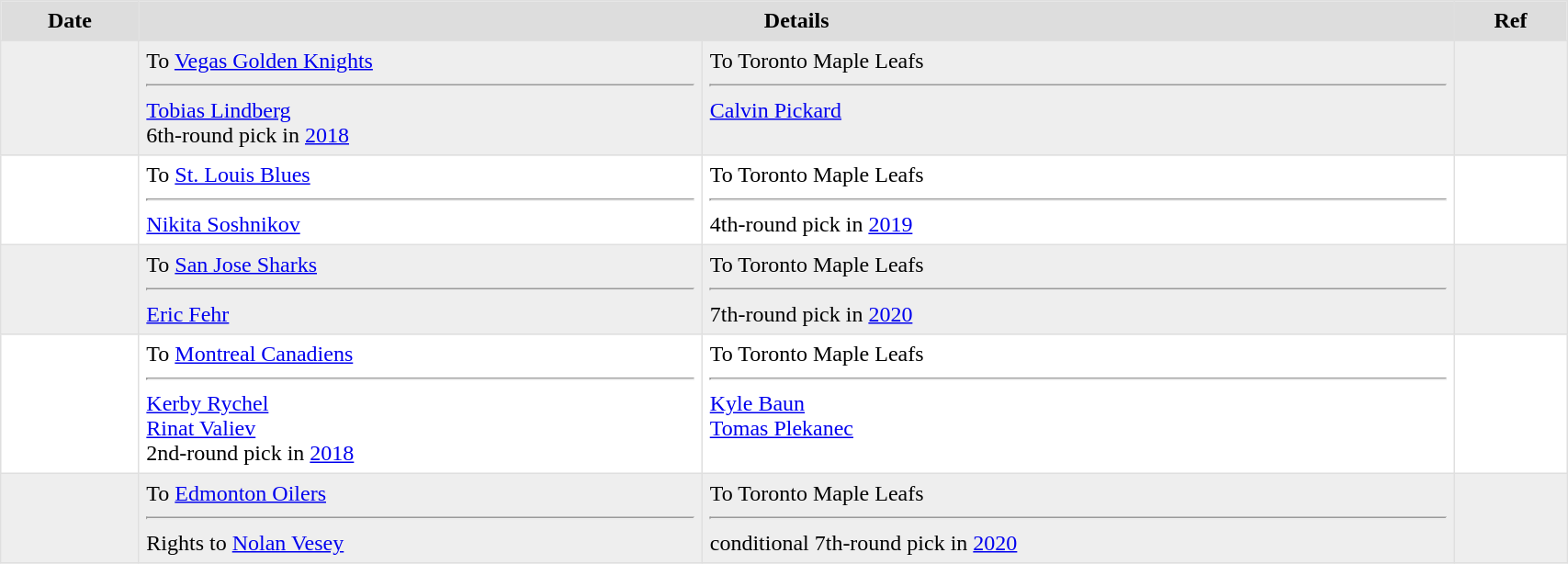<table border=1 style="border-collapse:collapse" bordercolor="#DFDFDF" cellpadding="5" width=90%>
<tr style="background:#ddd; text-align:center;">
<th>Date</th>
<th colspan="2">Details</th>
<th>Ref</th>
</tr>
<tr style="background:#eee;">
<td></td>
<td valign="top">To <a href='#'>Vegas Golden Knights</a><hr><a href='#'>Tobias Lindberg</a><br>6th-round pick in <a href='#'>2018</a></td>
<td valign="top">To Toronto Maple Leafs<hr><a href='#'>Calvin Pickard</a></td>
<td></td>
</tr>
<tr>
<td></td>
<td valign="top">To <a href='#'>St. Louis Blues</a><hr><a href='#'>Nikita Soshnikov</a></td>
<td valign="top">To Toronto Maple Leafs<hr>4th-round pick in <a href='#'>2019</a></td>
<td></td>
</tr>
<tr style="background:#eee;">
<td></td>
<td valign="top">To <a href='#'>San Jose Sharks</a><hr><a href='#'>Eric Fehr</a></td>
<td valign="top">To Toronto Maple Leafs<hr>7th-round pick in <a href='#'>2020</a></td>
<td></td>
</tr>
<tr>
<td></td>
<td valign="top">To <a href='#'>Montreal Canadiens</a><hr><a href='#'>Kerby Rychel</a><br><a href='#'>Rinat Valiev</a><br>2nd-round pick in <a href='#'>2018</a></td>
<td valign="top">To Toronto Maple Leafs<hr><a href='#'>Kyle Baun</a><br><a href='#'>Tomas Plekanec</a></td>
<td></td>
</tr>
<tr style="background:#eee;">
<td></td>
<td valign="top">To <a href='#'>Edmonton Oilers</a><hr>Rights to <a href='#'>Nolan Vesey</a></td>
<td valign="top">To Toronto Maple Leafs<hr>conditional 7th-round pick in <a href='#'>2020</a></td>
<td></td>
</tr>
</table>
